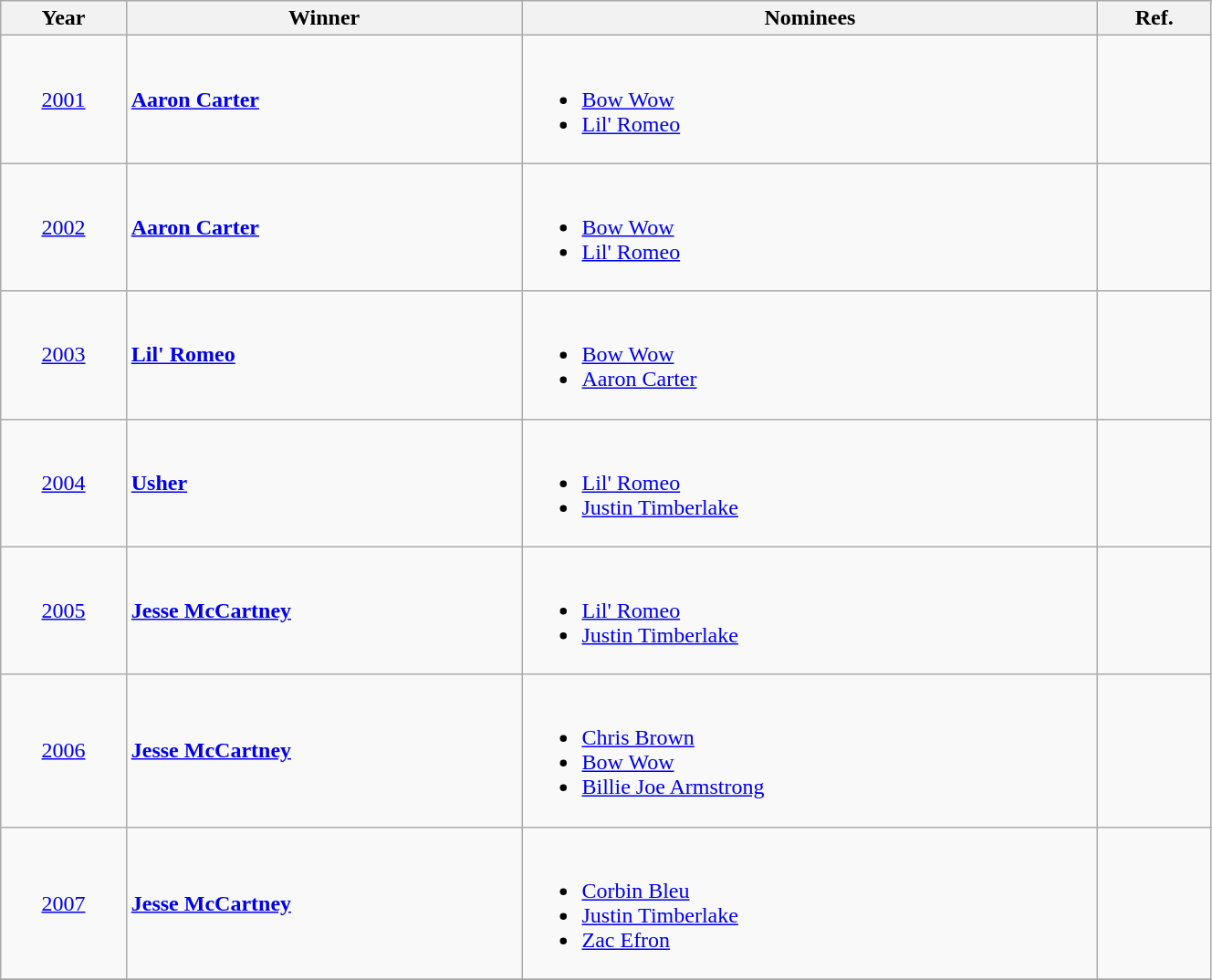<table class="wikitable" width=70%>
<tr>
<th>Year</th>
<th>Winner</th>
<th>Nominees</th>
<th>Ref.</th>
</tr>
<tr>
<td align="center"><a href='#'>2001</a></td>
<td><strong><a href='#'>Aaron Carter</a></strong></td>
<td><br><ul><li><a href='#'>Bow Wow</a></li><li><a href='#'>Lil' Romeo</a></li></ul></td>
<td align="center"></td>
</tr>
<tr>
<td align="center"><a href='#'>2002</a></td>
<td><strong><a href='#'>Aaron Carter</a></strong></td>
<td><br><ul><li><a href='#'>Bow Wow</a></li><li><a href='#'>Lil' Romeo</a></li></ul></td>
<td align="center"></td>
</tr>
<tr>
<td align="center"><a href='#'>2003</a></td>
<td><strong><a href='#'>Lil' Romeo</a></strong></td>
<td><br><ul><li><a href='#'>Bow Wow</a></li><li><a href='#'>Aaron Carter</a></li></ul></td>
<td align="center"></td>
</tr>
<tr>
<td align="center"><a href='#'>2004</a></td>
<td><strong><a href='#'>Usher</a></strong></td>
<td><br><ul><li><a href='#'>Lil' Romeo</a></li><li><a href='#'>Justin Timberlake</a></li></ul></td>
<td align="center"></td>
</tr>
<tr>
<td align="center"><a href='#'>2005</a></td>
<td><strong><a href='#'>Jesse McCartney</a></strong></td>
<td><br><ul><li><a href='#'>Lil' Romeo</a></li><li><a href='#'>Justin Timberlake</a></li></ul></td>
<td align="center"></td>
</tr>
<tr>
<td align="center"><a href='#'>2006</a></td>
<td><strong><a href='#'>Jesse McCartney</a></strong></td>
<td><br><ul><li><a href='#'>Chris Brown</a></li><li><a href='#'>Bow Wow</a></li><li><a href='#'>Billie Joe Armstrong</a></li></ul></td>
<td align="center"></td>
</tr>
<tr>
<td align="center"><a href='#'>2007</a></td>
<td><strong><a href='#'>Jesse McCartney</a></strong></td>
<td><br><ul><li><a href='#'>Corbin Bleu</a></li><li><a href='#'>Justin Timberlake</a></li><li><a href='#'>Zac Efron</a></li></ul></td>
<td align="center"></td>
</tr>
<tr>
</tr>
</table>
